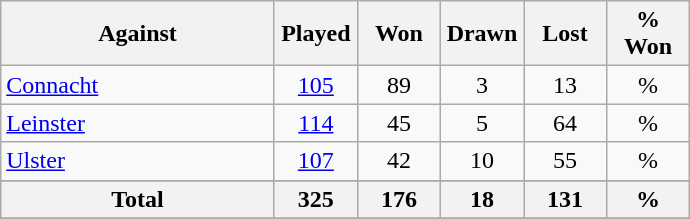<table class = "wikitable sortable" style="text-align:center">
<tr>
<th width=175>Against</th>
<th width=48>Played</th>
<th width=48>Won</th>
<th width=48>Drawn</th>
<th width=48>Lost</th>
<th width=48>% Won</th>
</tr>
<tr>
<td style="text-align:left;"> <a href='#'>Connacht</a></td>
<td><a href='#'>105</a></td>
<td>89</td>
<td>3</td>
<td>13</td>
<td>%</td>
</tr>
<tr>
<td style="text-align:left;"> <a href='#'>Leinster</a></td>
<td><a href='#'>114</a></td>
<td>45</td>
<td>5</td>
<td>64</td>
<td>%</td>
</tr>
<tr>
<td style="text-align:left;"> <a href='#'>Ulster</a></td>
<td><a href='#'>107</a></td>
<td>42</td>
<td>10</td>
<td>55</td>
<td>%</td>
</tr>
<tr>
</tr>
<tr class="sortbottom">
<th>Total</th>
<th>325</th>
<th>176</th>
<th>18</th>
<th>131</th>
<th>%</th>
</tr>
<tr>
</tr>
</table>
